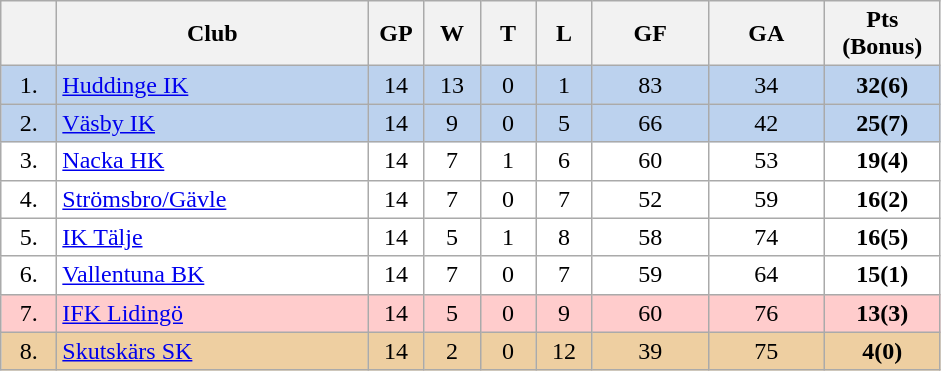<table class="wikitable">
<tr>
<th width="30"></th>
<th width="200">Club</th>
<th width="30">GP</th>
<th width="30">W</th>
<th width="30">T</th>
<th width="30">L</th>
<th width="70">GF</th>
<th width="70">GA</th>
<th width="70">Pts (Bonus)</th>
</tr>
<tr bgcolor="#BCD2EE" align="center">
<td>1.</td>
<td align="left"><a href='#'>Huddinge IK</a></td>
<td>14</td>
<td>13</td>
<td>0</td>
<td>1</td>
<td>83</td>
<td>34</td>
<td><strong>32(6)</strong></td>
</tr>
<tr bgcolor="#BCD2EE" align="center">
<td>2.</td>
<td align="left"><a href='#'>Väsby IK</a></td>
<td>14</td>
<td>9</td>
<td>0</td>
<td>5</td>
<td>66</td>
<td>42</td>
<td><strong>25(7)</strong></td>
</tr>
<tr bgcolor="#FFFFFF" align="center">
<td>3.</td>
<td align="left"><a href='#'>Nacka HK</a></td>
<td>14</td>
<td>7</td>
<td>1</td>
<td>6</td>
<td>60</td>
<td>53</td>
<td><strong>19(4)</strong></td>
</tr>
<tr bgcolor="#FFFFFF" align="center">
<td>4.</td>
<td align="left"><a href='#'>Strömsbro/Gävle</a></td>
<td>14</td>
<td>7</td>
<td>0</td>
<td>7</td>
<td>52</td>
<td>59</td>
<td><strong>16(2)</strong></td>
</tr>
<tr bgcolor="#FFFFFF" align="center">
<td>5.</td>
<td align="left"><a href='#'>IK Tälje</a></td>
<td>14</td>
<td>5</td>
<td>1</td>
<td>8</td>
<td>58</td>
<td>74</td>
<td><strong>16(5)</strong></td>
</tr>
<tr bgcolor="#FFFFFF" align="center">
<td>6.</td>
<td align="left"><a href='#'>Vallentuna BK</a></td>
<td>14</td>
<td>7</td>
<td>0</td>
<td>7</td>
<td>59</td>
<td>64</td>
<td><strong>15(1)</strong></td>
</tr>
<tr bgcolor="#FFCCCC" align="center">
<td>7.</td>
<td align="left"><a href='#'>IFK Lidingö</a></td>
<td>14</td>
<td>5</td>
<td>0</td>
<td>9</td>
<td>60</td>
<td>76</td>
<td><strong>13(3)</strong></td>
</tr>
<tr bgcolor="#EECFA1" align="center">
<td>8.</td>
<td align="left"><a href='#'>Skutskärs SK</a></td>
<td>14</td>
<td>2</td>
<td>0</td>
<td>12</td>
<td>39</td>
<td>75</td>
<td><strong>4(0)</strong></td>
</tr>
</table>
